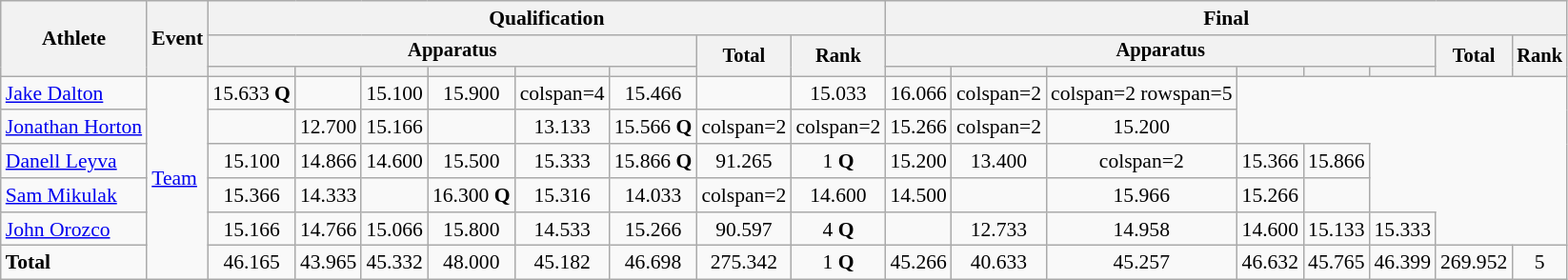<table class=wikitable style=font-size:90%;text-align:center>
<tr>
<th rowspan=3>Athlete</th>
<th rowspan=3>Event</th>
<th colspan =8>Qualification</th>
<th colspan =8>Final</th>
</tr>
<tr style=font-size:95%>
<th colspan=6>Apparatus</th>
<th rowspan=2>Total</th>
<th rowspan=2>Rank</th>
<th colspan=6>Apparatus</th>
<th rowspan=2>Total</th>
<th rowspan=2>Rank</th>
</tr>
<tr style=font-size:95%>
<th></th>
<th></th>
<th></th>
<th></th>
<th></th>
<th></th>
<th></th>
<th></th>
<th></th>
<th></th>
<th></th>
<th></th>
</tr>
<tr>
<td align=left><a href='#'>Jake Dalton</a></td>
<td align=left rowspan=6><a href='#'>Team</a></td>
<td>15.633 <strong>Q</strong></td>
<td></td>
<td>15.100</td>
<td>15.900</td>
<td>colspan=4 </td>
<td>15.466</td>
<td></td>
<td>15.033</td>
<td>16.066</td>
<td>colspan=2 </td>
<td>colspan=2 rowspan=5 </td>
</tr>
<tr>
<td align=left><a href='#'>Jonathan Horton</a></td>
<td></td>
<td>12.700</td>
<td>15.166</td>
<td></td>
<td>13.133</td>
<td>15.566 <strong>Q</strong></td>
<td>colspan=2 </td>
<td>colspan=2 </td>
<td>15.266</td>
<td>colspan=2 </td>
<td>15.200</td>
</tr>
<tr>
<td align=left><a href='#'>Danell Leyva</a></td>
<td>15.100</td>
<td>14.866</td>
<td>14.600</td>
<td>15.500</td>
<td>15.333</td>
<td>15.866 <strong>Q</strong></td>
<td>91.265</td>
<td>1 <strong>Q</strong></td>
<td>15.200</td>
<td>13.400</td>
<td>colspan=2 </td>
<td>15.366</td>
<td>15.866</td>
</tr>
<tr>
<td align=left><a href='#'>Sam Mikulak</a></td>
<td>15.366</td>
<td>14.333</td>
<td></td>
<td>16.300 <strong>Q</strong></td>
<td>15.316</td>
<td>14.033</td>
<td>colspan=2 </td>
<td>14.600</td>
<td>14.500</td>
<td></td>
<td>15.966</td>
<td>15.266</td>
<td></td>
</tr>
<tr>
<td align=left><a href='#'>John Orozco</a></td>
<td>15.166</td>
<td>14.766</td>
<td>15.066</td>
<td>15.800</td>
<td>14.533</td>
<td>15.266</td>
<td>90.597</td>
<td>4 <strong>Q</strong></td>
<td></td>
<td>12.733</td>
<td>14.958</td>
<td>14.600</td>
<td>15.133</td>
<td>15.333</td>
</tr>
<tr>
<td align=left><strong>Total</strong></td>
<td>46.165</td>
<td>43.965</td>
<td>45.332</td>
<td>48.000</td>
<td>45.182</td>
<td>46.698</td>
<td>275.342</td>
<td>1 <strong>Q</strong></td>
<td>45.266</td>
<td>40.633</td>
<td>45.257</td>
<td>46.632</td>
<td>45.765</td>
<td>46.399</td>
<td>269.952</td>
<td>5</td>
</tr>
</table>
